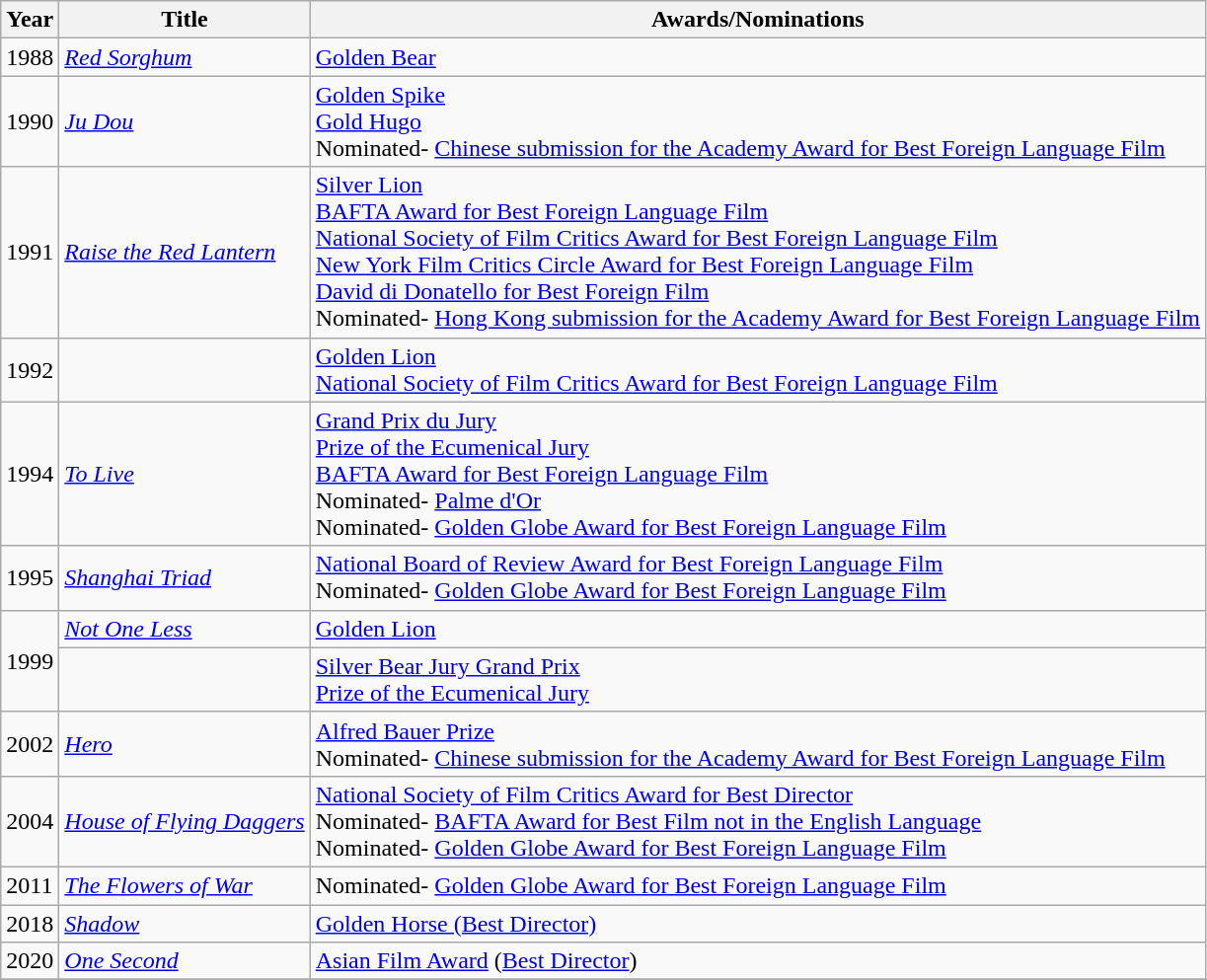<table class="wikitable">
<tr>
<th>Year</th>
<th>Title</th>
<th>Awards/Nominations</th>
</tr>
<tr>
<td>1988</td>
<td><em><a href='#'>Red Sorghum</a></em></td>
<td><a href='#'>Golden Bear</a></td>
</tr>
<tr>
<td>1990</td>
<td><em><a href='#'>Ju Dou</a></em></td>
<td><a href='#'>Golden Spike</a> <br> <a href='#'>Gold Hugo</a> <br>Nominated- <a href='#'>Chinese submission for the Academy Award for Best Foreign Language Film</a></td>
</tr>
<tr>
<td>1991</td>
<td><em><a href='#'>Raise the Red Lantern</a></em></td>
<td><a href='#'>Silver Lion</a><br><a href='#'>BAFTA Award for Best Foreign Language Film</a><br><a href='#'>National Society of Film Critics Award for Best Foreign Language Film</a><br><a href='#'>New York Film Critics Circle Award for Best Foreign Language Film</a><br><a href='#'>David di Donatello for Best Foreign Film</a><br>Nominated- <a href='#'>Hong Kong submission for the Academy Award for Best Foreign Language Film</a></td>
</tr>
<tr>
<td>1992</td>
<td><em></em></td>
<td><a href='#'>Golden Lion</a><br><a href='#'>National Society of Film Critics Award for Best Foreign Language Film</a></td>
</tr>
<tr>
<td>1994</td>
<td><em><a href='#'>To Live</a></em></td>
<td><a href='#'>Grand Prix du Jury</a><br><a href='#'>Prize of the Ecumenical Jury</a><br><a href='#'>BAFTA Award for Best Foreign Language Film</a><br>Nominated- <a href='#'>Palme d'Or</a><br>Nominated- <a href='#'>Golden Globe Award for Best Foreign Language Film</a></td>
</tr>
<tr>
<td>1995</td>
<td><em><a href='#'>Shanghai Triad</a></em></td>
<td><a href='#'>National Board of Review Award for Best Foreign Language Film</a><br>Nominated- <a href='#'>Golden Globe Award for Best Foreign Language Film</a></td>
</tr>
<tr>
<td rowspan="2">1999</td>
<td><em><a href='#'>Not One Less</a></em></td>
<td><a href='#'>Golden Lion</a></td>
</tr>
<tr>
<td><em></em></td>
<td><a href='#'>Silver Bear Jury Grand Prix</a><br><a href='#'>Prize of the Ecumenical Jury</a></td>
</tr>
<tr>
<td>2002</td>
<td><em><a href='#'>Hero</a></em></td>
<td><a href='#'>Alfred Bauer Prize</a><br>Nominated- <a href='#'>Chinese submission for the Academy Award for Best Foreign Language Film</a></td>
</tr>
<tr>
<td>2004</td>
<td><em><a href='#'>House of Flying Daggers</a></em></td>
<td><a href='#'>National Society of Film Critics Award for Best Director</a><br>Nominated- <a href='#'>BAFTA Award for Best Film not in the English Language</a><br>Nominated- <a href='#'>Golden Globe Award for Best Foreign Language Film</a></td>
</tr>
<tr>
<td>2011</td>
<td><em><a href='#'>The Flowers of War</a></em></td>
<td>Nominated- <a href='#'>Golden Globe Award for Best Foreign Language Film</a></td>
</tr>
<tr>
<td>2018</td>
<td><em><a href='#'>Shadow</a></em></td>
<td><a href='#'>Golden Horse (Best Director)</a></td>
</tr>
<tr>
<td>2020</td>
<td><em><a href='#'>One Second</a></em></td>
<td><a href='#'>Asian Film Award</a> (<a href='#'>Best Director</a>)</td>
</tr>
<tr>
</tr>
</table>
